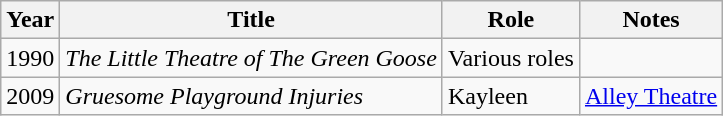<table class="wikitable sortable">
<tr>
<th>Year</th>
<th>Title</th>
<th>Role</th>
<th class="unsortable">Notes</th>
</tr>
<tr>
<td>1990</td>
<td><em>The Little Theatre of The Green Goose</em></td>
<td>Various roles</td>
<td></td>
</tr>
<tr>
<td>2009</td>
<td><em>Gruesome Playground Injuries</em></td>
<td>Kayleen</td>
<td><a href='#'>Alley Theatre</a></td>
</tr>
</table>
